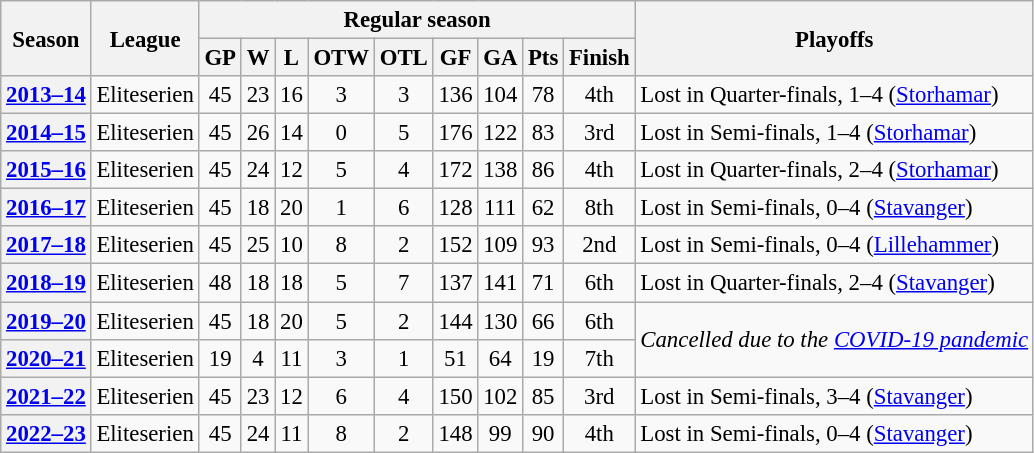<table class="wikitable" style="text-align: center; font-size: 95%">
<tr>
<th rowspan="2">Season</th>
<th rowspan="2">League</th>
<th colspan="9">Regular season</th>
<th rowspan="2">Playoffs</th>
</tr>
<tr>
<th>GP</th>
<th>W</th>
<th>L</th>
<th>OTW</th>
<th>OTL</th>
<th>GF</th>
<th>GA</th>
<th>Pts</th>
<th>Finish</th>
</tr>
<tr>
<th><a href='#'>2013–14</a></th>
<td>Eliteserien</td>
<td>45</td>
<td>23</td>
<td>16</td>
<td>3</td>
<td>3</td>
<td>136</td>
<td>104</td>
<td>78</td>
<td>4th</td>
<td align="left">Lost in Quarter-finals, 1–4 (<a href='#'>Storhamar</a>)</td>
</tr>
<tr>
<th><a href='#'>2014–15</a></th>
<td>Eliteserien</td>
<td>45</td>
<td>26</td>
<td>14</td>
<td>0</td>
<td>5</td>
<td>176</td>
<td>122</td>
<td>83</td>
<td>3rd</td>
<td align="left">Lost in Semi-finals, 1–4 (<a href='#'>Storhamar</a>)</td>
</tr>
<tr>
<th><a href='#'>2015–16</a></th>
<td>Eliteserien</td>
<td>45</td>
<td>24</td>
<td>12</td>
<td>5</td>
<td>4</td>
<td>172</td>
<td>138</td>
<td>86</td>
<td>4th</td>
<td align="left">Lost in Quarter-finals, 2–4 (<a href='#'>Storhamar</a>)</td>
</tr>
<tr>
<th><a href='#'>2016–17</a></th>
<td>Eliteserien</td>
<td>45</td>
<td>18</td>
<td>20</td>
<td>1</td>
<td>6</td>
<td>128</td>
<td>111</td>
<td>62</td>
<td>8th</td>
<td align="left">Lost in Semi-finals, 0–4 (<a href='#'>Stavanger</a>)</td>
</tr>
<tr>
<th><a href='#'>2017–18</a></th>
<td>Eliteserien</td>
<td>45</td>
<td>25</td>
<td>10</td>
<td>8</td>
<td>2</td>
<td>152</td>
<td>109</td>
<td>93</td>
<td>2nd</td>
<td align="left">Lost in Semi-finals, 0–4 (<a href='#'>Lillehammer</a>)</td>
</tr>
<tr>
<th><a href='#'>2018–19</a></th>
<td>Eliteserien</td>
<td>48</td>
<td>18</td>
<td>18</td>
<td>5</td>
<td>7</td>
<td>137</td>
<td>141</td>
<td>71</td>
<td>6th</td>
<td align="left">Lost in Quarter-finals, 2–4 (<a href='#'>Stavanger</a>)</td>
</tr>
<tr>
<th><a href='#'>2019–20</a></th>
<td>Eliteserien</td>
<td>45</td>
<td>18</td>
<td>20</td>
<td>5</td>
<td>2</td>
<td>144</td>
<td>130</td>
<td>66</td>
<td>6th</td>
<td align="left" rowspan="2"><em>Cancelled due to the <a href='#'>COVID-19 pandemic</a></em></td>
</tr>
<tr>
<th><a href='#'>2020–21</a></th>
<td>Eliteserien</td>
<td>19</td>
<td>4</td>
<td>11</td>
<td>3</td>
<td>1</td>
<td>51</td>
<td>64</td>
<td>19</td>
<td>7th</td>
</tr>
<tr>
<th><a href='#'>2021–22</a></th>
<td>Eliteserien</td>
<td>45</td>
<td>23</td>
<td>12</td>
<td>6</td>
<td>4</td>
<td>150</td>
<td>102</td>
<td>85</td>
<td>3rd</td>
<td align="left">Lost in Semi-finals, 3–4 (<a href='#'>Stavanger</a>)</td>
</tr>
<tr>
<th><a href='#'>2022–23</a></th>
<td>Eliteserien</td>
<td>45</td>
<td>24</td>
<td>11</td>
<td>8</td>
<td>2</td>
<td>148</td>
<td>99</td>
<td>90</td>
<td>4th</td>
<td align="left">Lost in Semi-finals, 0–4 (<a href='#'>Stavanger</a>)</td>
</tr>
</table>
